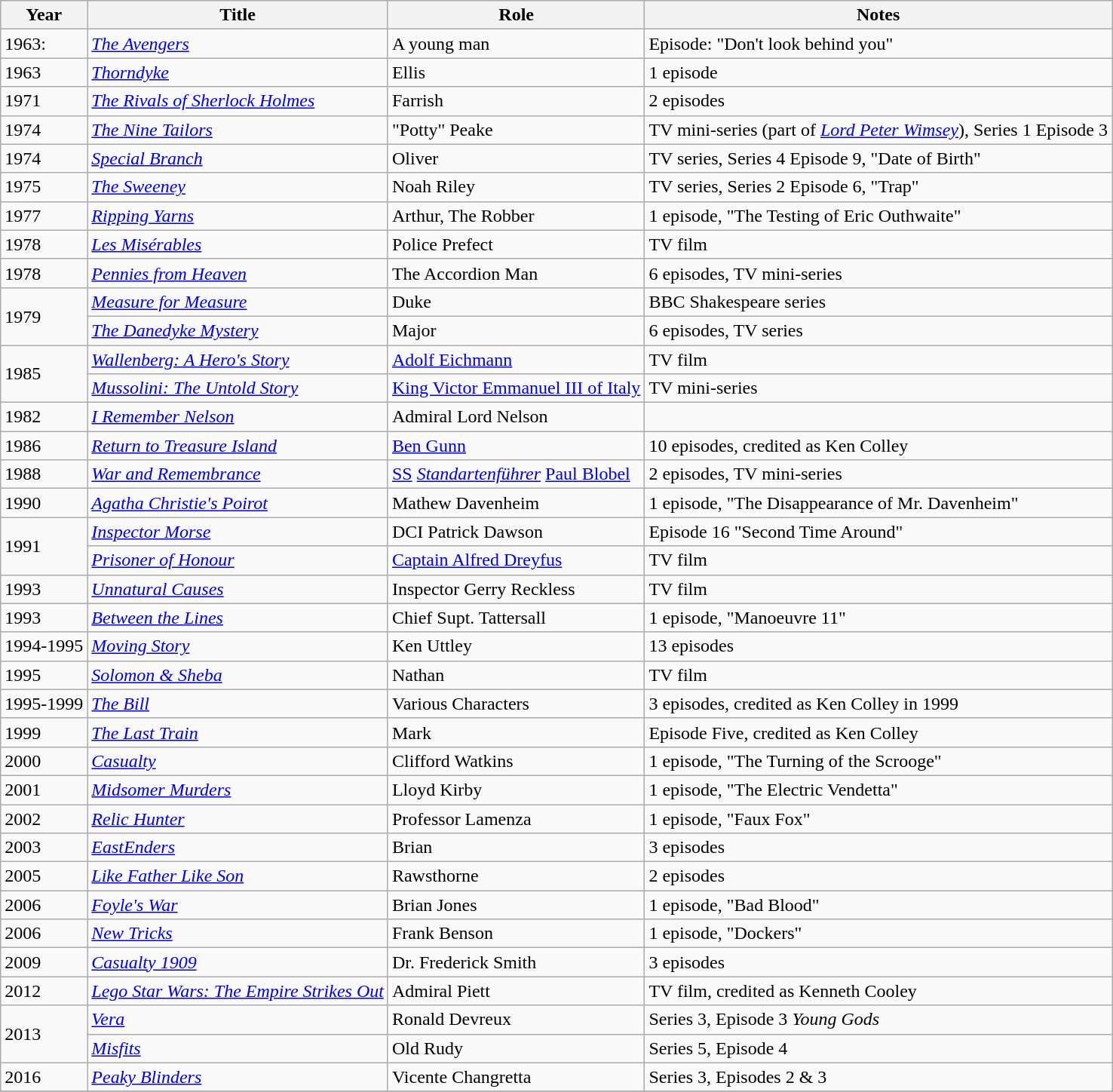<table class="wikitable sortable">
<tr>
<th>Year</th>
<th>Title</th>
<th>Role</th>
<th>Notes</th>
</tr>
<tr>
<td>1963:</td>
<td><em><a href='#'>The Avengers</a></em></td>
<td>A young man</td>
<td>Episode: "Don't look behind you"</td>
</tr>
<tr>
<td>1963</td>
<td><em><a href='#'>Thorndyke</a></em></td>
<td>Ellis</td>
<td>1 episode</td>
</tr>
<tr>
<td>1971</td>
<td><em><a href='#'>The Rivals of Sherlock Holmes</a></em></td>
<td>Farrish</td>
<td>2 episodes</td>
</tr>
<tr>
<td>1974</td>
<td><em><a href='#'>The Nine Tailors</a></em></td>
<td>"Potty" Peake</td>
<td>TV mini-series (part of <em><a href='#'>Lord Peter Wimsey</a></em>), Series 1 Episode 3</td>
</tr>
<tr>
<td>1974</td>
<td><em><a href='#'>Special Branch</a></em></td>
<td>Oliver</td>
<td>TV series, Series 4 Episode 9, "Date of Birth"</td>
</tr>
<tr>
<td>1975</td>
<td><em><a href='#'>The Sweeney</a></em></td>
<td>Noah Riley</td>
<td>TV series, Series 2 Episode 6, "Trap"</td>
</tr>
<tr>
<td>1977</td>
<td><em><a href='#'>Ripping Yarns</a></em></td>
<td>Arthur, The Robber</td>
<td>1 episode, "The Testing of Eric Outhwaite"</td>
</tr>
<tr>
<td>1978</td>
<td><em><a href='#'>Les Misérables</a></em></td>
<td>Police Prefect</td>
<td>TV film</td>
</tr>
<tr>
<td>1978</td>
<td><em><a href='#'>Pennies from Heaven</a></em></td>
<td>The Accordion Man</td>
<td>6 episodes, TV mini-series</td>
</tr>
<tr>
<td rowspan=2>1979</td>
<td><em><a href='#'>Measure for Measure</a></em></td>
<td>Duke</td>
<td>BBC Shakespeare series</td>
</tr>
<tr>
<td><em><a href='#'>The Danedyke Mystery</a></em></td>
<td>Major</td>
<td>6 episodes, TV series</td>
</tr>
<tr>
<td rowspan="2">1985</td>
<td><em><a href='#'>Wallenberg: A Hero's Story</a></em></td>
<td><a href='#'>Adolf Eichmann</a></td>
<td>TV film</td>
</tr>
<tr>
<td><em><a href='#'>Mussolini: The Untold Story</a></em></td>
<td><a href='#'>King Victor Emmanuel III of Italy</a></td>
<td>TV mini-series</td>
</tr>
<tr>
<td>1982</td>
<td><em><a href='#'>I Remember Nelson</a></em></td>
<td>Admiral Lord Nelson</td>
<td></td>
</tr>
<tr>
<td>1986</td>
<td><em><a href='#'>Return to Treasure Island</a></em></td>
<td><a href='#'>Ben Gunn</a></td>
<td>10 episodes, credited as Ken Colley</td>
</tr>
<tr>
<td>1988</td>
<td><em><a href='#'>War and Remembrance</a></em></td>
<td><a href='#'>SS</a> <em><a href='#'>Standartenführer</a></em> <a href='#'>Paul Blobel</a></td>
<td>2 episodes, TV mini-series</td>
</tr>
<tr>
<td>1990</td>
<td><em><a href='#'>Agatha Christie's Poirot</a></em></td>
<td>Mathew Davenheim</td>
<td>1 episode, "The Disappearance of Mr. Davenheim"</td>
</tr>
<tr>
<td rowspan="2">1991</td>
<td><em><a href='#'>Inspector Morse</a></em></td>
<td>DCI Patrick Dawson</td>
<td>Episode 16 "Second Time Around"</td>
</tr>
<tr>
<td><em><a href='#'>Prisoner of Honour</a></em></td>
<td><a href='#'>Captain Alfred Dreyfus</a></td>
<td>TV film</td>
</tr>
<tr>
<td>1993</td>
<td><em><a href='#'>Unnatural Causes</a></em></td>
<td>Inspector Gerry Reckless</td>
<td>TV film</td>
</tr>
<tr>
<td>1993</td>
<td><em><a href='#'>Between the Lines</a></em></td>
<td>Chief Supt. Tattersall</td>
<td>1 episode, "Manoeuvre 11"</td>
</tr>
<tr>
<td>1994-1995</td>
<td><em><a href='#'>Moving Story</a></em></td>
<td>Ken Uttley</td>
<td>13 episodes</td>
</tr>
<tr>
<td>1995</td>
<td><em><a href='#'>Solomon & Sheba</a></em></td>
<td>Nathan</td>
<td>TV film</td>
</tr>
<tr>
<td>1995-1999</td>
<td><em><a href='#'>The Bill</a></em></td>
<td>Various Characters</td>
<td>3 episodes, credited as Ken Colley in 1999</td>
</tr>
<tr>
<td>1999</td>
<td><em><a href='#'>The Last Train</a></em></td>
<td>Mark</td>
<td>Episode Five, credited as Ken Colley</td>
</tr>
<tr>
<td>2000</td>
<td><em><a href='#'>Casualty</a></em></td>
<td>Clifford Watkins</td>
<td>1 episode, "The Turning of the Scrooge"</td>
</tr>
<tr>
<td>2001</td>
<td><em><a href='#'>Midsomer Murders</a></em></td>
<td>Lloyd Kirby</td>
<td>1 episode, "The Electric Vendetta"</td>
</tr>
<tr>
<td>2002</td>
<td><em><a href='#'>Relic Hunter</a></em></td>
<td>Professor Lamenza</td>
<td>1 episode, "Faux Fox"</td>
</tr>
<tr>
<td>2003</td>
<td><em><a href='#'>EastEnders</a></em></td>
<td>Brian</td>
<td>3 episodes</td>
</tr>
<tr>
<td>2005</td>
<td><em><a href='#'>Like Father Like Son</a></em></td>
<td>Rawsthorne</td>
<td>2 episodes</td>
</tr>
<tr>
<td>2006</td>
<td><em><a href='#'>Foyle's War</a></em></td>
<td>Brian Jones</td>
<td>1 episode, "Bad Blood"</td>
</tr>
<tr>
<td>2006</td>
<td><em><a href='#'>New Tricks</a></em></td>
<td>Frank Benson</td>
<td>1 episode, "Dockers"</td>
</tr>
<tr>
<td>2009</td>
<td><em><a href='#'>Casualty 1909</a></em></td>
<td>Dr. Frederick Smith</td>
<td>3 episodes</td>
</tr>
<tr>
<td>2012</td>
<td><em><a href='#'>Lego Star Wars: The Empire Strikes Out</a></em></td>
<td>Admiral Piett</td>
<td>TV film, credited as Kenneth Cooley</td>
</tr>
<tr>
<td rowspan="2">2013</td>
<td><em><a href='#'>Vera</a></em></td>
<td>Ronald Devreux</td>
<td>Series 3, Episode 3 <em>Young Gods</em></td>
</tr>
<tr>
<td><em><a href='#'>Misfits</a></em></td>
<td>Old Rudy</td>
<td>Series 5, Episode 4</td>
</tr>
<tr>
<td>2016</td>
<td><em><a href='#'>Peaky Blinders</a></em></td>
<td>Vicente Changretta</td>
<td>Series 3, Episodes 2 & 3</td>
</tr>
<tr>
</tr>
</table>
